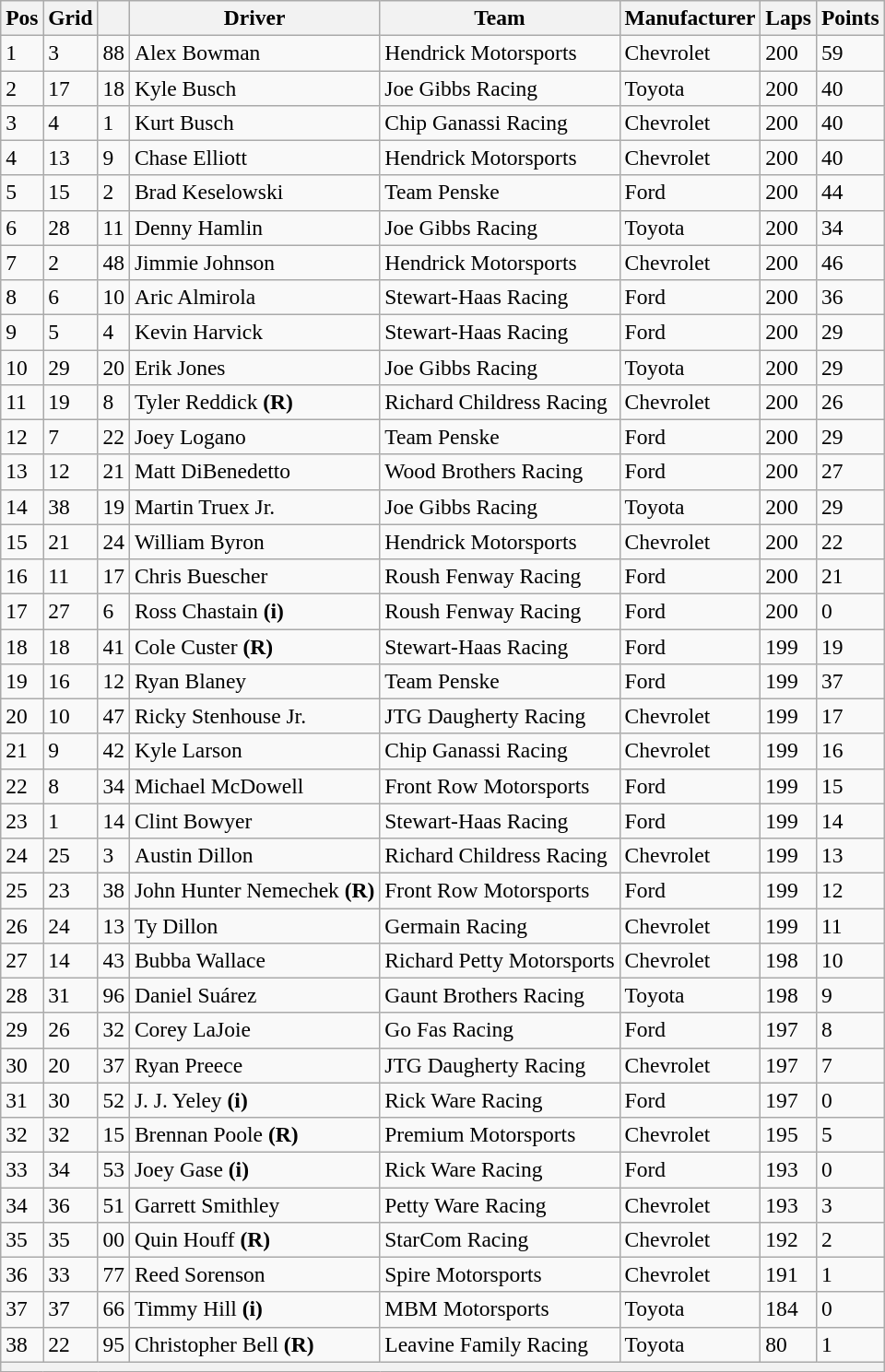<table class="wikitable" style="font-size:98%">
<tr>
<th>Pos</th>
<th>Grid</th>
<th></th>
<th>Driver</th>
<th>Team</th>
<th>Manufacturer</th>
<th>Laps</th>
<th>Points</th>
</tr>
<tr>
<td>1</td>
<td>3</td>
<td>88</td>
<td>Alex Bowman</td>
<td>Hendrick Motorsports</td>
<td>Chevrolet</td>
<td>200</td>
<td>59</td>
</tr>
<tr>
<td>2</td>
<td>17</td>
<td>18</td>
<td>Kyle Busch</td>
<td>Joe Gibbs Racing</td>
<td>Toyota</td>
<td>200</td>
<td>40</td>
</tr>
<tr>
<td>3</td>
<td>4</td>
<td>1</td>
<td>Kurt Busch</td>
<td>Chip Ganassi Racing</td>
<td>Chevrolet</td>
<td>200</td>
<td>40</td>
</tr>
<tr>
<td>4</td>
<td>13</td>
<td>9</td>
<td>Chase Elliott</td>
<td>Hendrick Motorsports</td>
<td>Chevrolet</td>
<td>200</td>
<td>40</td>
</tr>
<tr>
<td>5</td>
<td>15</td>
<td>2</td>
<td>Brad Keselowski</td>
<td>Team Penske</td>
<td>Ford</td>
<td>200</td>
<td>44</td>
</tr>
<tr>
<td>6</td>
<td>28</td>
<td>11</td>
<td>Denny Hamlin</td>
<td>Joe Gibbs Racing</td>
<td>Toyota</td>
<td>200</td>
<td>34</td>
</tr>
<tr>
<td>7</td>
<td>2</td>
<td>48</td>
<td>Jimmie Johnson</td>
<td>Hendrick Motorsports</td>
<td>Chevrolet</td>
<td>200</td>
<td>46</td>
</tr>
<tr>
<td>8</td>
<td>6</td>
<td>10</td>
<td>Aric Almirola</td>
<td>Stewart-Haas Racing</td>
<td>Ford</td>
<td>200</td>
<td>36</td>
</tr>
<tr>
<td>9</td>
<td>5</td>
<td>4</td>
<td>Kevin Harvick</td>
<td>Stewart-Haas Racing</td>
<td>Ford</td>
<td>200</td>
<td>29</td>
</tr>
<tr>
<td>10</td>
<td>29</td>
<td>20</td>
<td>Erik Jones</td>
<td>Joe Gibbs Racing</td>
<td>Toyota</td>
<td>200</td>
<td>29</td>
</tr>
<tr>
<td>11</td>
<td>19</td>
<td>8</td>
<td>Tyler Reddick <strong>(R)</strong></td>
<td>Richard Childress Racing</td>
<td>Chevrolet</td>
<td>200</td>
<td>26</td>
</tr>
<tr>
<td>12</td>
<td>7</td>
<td>22</td>
<td>Joey Logano</td>
<td>Team Penske</td>
<td>Ford</td>
<td>200</td>
<td>29</td>
</tr>
<tr>
<td>13</td>
<td>12</td>
<td>21</td>
<td>Matt DiBenedetto</td>
<td>Wood Brothers Racing</td>
<td>Ford</td>
<td>200</td>
<td>27</td>
</tr>
<tr>
<td>14</td>
<td>38</td>
<td>19</td>
<td>Martin Truex Jr.</td>
<td>Joe Gibbs Racing</td>
<td>Toyota</td>
<td>200</td>
<td>29</td>
</tr>
<tr>
<td>15</td>
<td>21</td>
<td>24</td>
<td>William Byron</td>
<td>Hendrick Motorsports</td>
<td>Chevrolet</td>
<td>200</td>
<td>22</td>
</tr>
<tr>
<td>16</td>
<td>11</td>
<td>17</td>
<td>Chris Buescher</td>
<td>Roush Fenway Racing</td>
<td>Ford</td>
<td>200</td>
<td>21</td>
</tr>
<tr>
<td>17</td>
<td>27</td>
<td>6</td>
<td>Ross Chastain <strong>(i)</strong></td>
<td>Roush Fenway Racing</td>
<td>Ford</td>
<td>200</td>
<td>0</td>
</tr>
<tr>
<td>18</td>
<td>18</td>
<td>41</td>
<td>Cole Custer <strong>(R)</strong></td>
<td>Stewart-Haas Racing</td>
<td>Ford</td>
<td>199</td>
<td>19</td>
</tr>
<tr>
<td>19</td>
<td>16</td>
<td>12</td>
<td>Ryan Blaney</td>
<td>Team Penske</td>
<td>Ford</td>
<td>199</td>
<td>37</td>
</tr>
<tr>
<td>20</td>
<td>10</td>
<td>47</td>
<td>Ricky Stenhouse Jr.</td>
<td>JTG Daugherty Racing</td>
<td>Chevrolet</td>
<td>199</td>
<td>17</td>
</tr>
<tr>
<td>21</td>
<td>9</td>
<td>42</td>
<td>Kyle Larson</td>
<td>Chip Ganassi Racing</td>
<td>Chevrolet</td>
<td>199</td>
<td>16</td>
</tr>
<tr>
<td>22</td>
<td>8</td>
<td>34</td>
<td>Michael McDowell</td>
<td>Front Row Motorsports</td>
<td>Ford</td>
<td>199</td>
<td>15</td>
</tr>
<tr>
<td>23</td>
<td>1</td>
<td>14</td>
<td>Clint Bowyer</td>
<td>Stewart-Haas Racing</td>
<td>Ford</td>
<td>199</td>
<td>14</td>
</tr>
<tr>
<td>24</td>
<td>25</td>
<td>3</td>
<td>Austin Dillon</td>
<td>Richard Childress Racing</td>
<td>Chevrolet</td>
<td>199</td>
<td>13</td>
</tr>
<tr>
<td>25</td>
<td>23</td>
<td>38</td>
<td>John Hunter Nemechek <strong>(R)</strong></td>
<td>Front Row Motorsports</td>
<td>Ford</td>
<td>199</td>
<td>12</td>
</tr>
<tr>
<td>26</td>
<td>24</td>
<td>13</td>
<td>Ty Dillon</td>
<td>Germain Racing</td>
<td>Chevrolet</td>
<td>199</td>
<td>11</td>
</tr>
<tr>
<td>27</td>
<td>14</td>
<td>43</td>
<td>Bubba Wallace</td>
<td>Richard Petty Motorsports</td>
<td>Chevrolet</td>
<td>198</td>
<td>10</td>
</tr>
<tr>
<td>28</td>
<td>31</td>
<td>96</td>
<td>Daniel Suárez</td>
<td>Gaunt Brothers Racing</td>
<td>Toyota</td>
<td>198</td>
<td>9</td>
</tr>
<tr>
<td>29</td>
<td>26</td>
<td>32</td>
<td>Corey LaJoie</td>
<td>Go Fas Racing</td>
<td>Ford</td>
<td>197</td>
<td>8</td>
</tr>
<tr>
<td>30</td>
<td>20</td>
<td>37</td>
<td>Ryan Preece</td>
<td>JTG Daugherty Racing</td>
<td>Chevrolet</td>
<td>197</td>
<td>7</td>
</tr>
<tr>
<td>31</td>
<td>30</td>
<td>52</td>
<td>J. J. Yeley <strong>(i)</strong></td>
<td>Rick Ware Racing</td>
<td>Ford</td>
<td>197</td>
<td>0</td>
</tr>
<tr>
<td>32</td>
<td>32</td>
<td>15</td>
<td>Brennan Poole <strong>(R)</strong></td>
<td>Premium Motorsports</td>
<td>Chevrolet</td>
<td>195</td>
<td>5</td>
</tr>
<tr>
<td>33</td>
<td>34</td>
<td>53</td>
<td>Joey Gase <strong>(i)</strong></td>
<td>Rick Ware Racing</td>
<td>Ford</td>
<td>193</td>
<td>0</td>
</tr>
<tr>
<td>34</td>
<td>36</td>
<td>51</td>
<td>Garrett Smithley</td>
<td>Petty Ware Racing</td>
<td>Chevrolet</td>
<td>193</td>
<td>3</td>
</tr>
<tr>
<td>35</td>
<td>35</td>
<td>00</td>
<td>Quin Houff <strong>(R)</strong></td>
<td>StarCom Racing</td>
<td>Chevrolet</td>
<td>192</td>
<td>2</td>
</tr>
<tr>
<td>36</td>
<td>33</td>
<td>77</td>
<td>Reed Sorenson</td>
<td>Spire Motorsports</td>
<td>Chevrolet</td>
<td>191</td>
<td>1</td>
</tr>
<tr>
<td>37</td>
<td>37</td>
<td>66</td>
<td>Timmy Hill <strong>(i)</strong></td>
<td>MBM Motorsports</td>
<td>Toyota</td>
<td>184</td>
<td>0</td>
</tr>
<tr>
<td>38</td>
<td>22</td>
<td>95</td>
<td>Christopher Bell <strong>(R)</strong></td>
<td>Leavine Family Racing</td>
<td>Toyota</td>
<td>80</td>
<td>1</td>
</tr>
<tr>
<th colspan="8"></th>
</tr>
</table>
